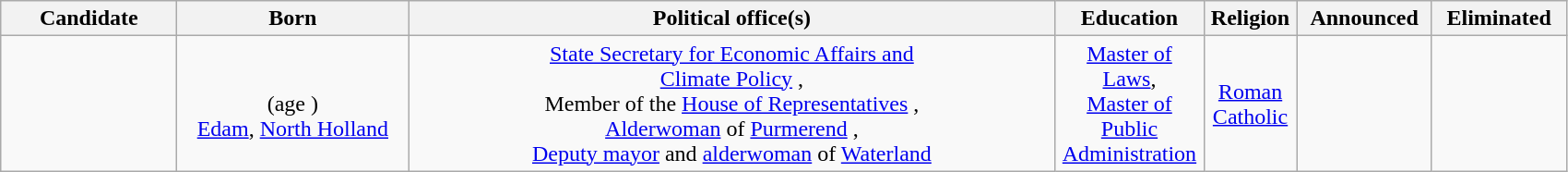<table class="wikitable sortable" style="text-align:center">
<tr>
<th scope="col" style="width: 120px;">Candidate</th>
<th scope="col" style="width: 160px;">Born</th>
<th scope="col" style="width: 460px;">Political office(s)</th>
<th scope="col" style="width: 100px;">Education</th>
<th scope="col" style="width: 60px;">Religion</th>
<th scope="col" style="width: 90px;">Announced</th>
<th scope="col" style="width: 90px;">Eliminated</th>
</tr>
<tr>
<td><br><strong></strong></td>
<td><br>(age )<br><a href='#'>Edam</a>, <a href='#'>North Holland</a></td>
<td><a href='#'>State Secretary for Economic Affairs and<br>Climate Policy</a> ,<br>Member of the <a href='#'>House of Representatives</a> ,<br><a href='#'>Alderwoman</a> of <a href='#'>Purmerend</a> ,<br><a href='#'>Deputy mayor</a> and <a href='#'>alderwoman</a> of <a href='#'>Waterland</a> </td>
<td><a href='#'>Master of Laws</a>,<br><a href='#'>Master of Public Administration</a></td>
<td><a href='#'>Roman Catholic</a></td>
<td></td>
<td></td>
</tr>
</table>
